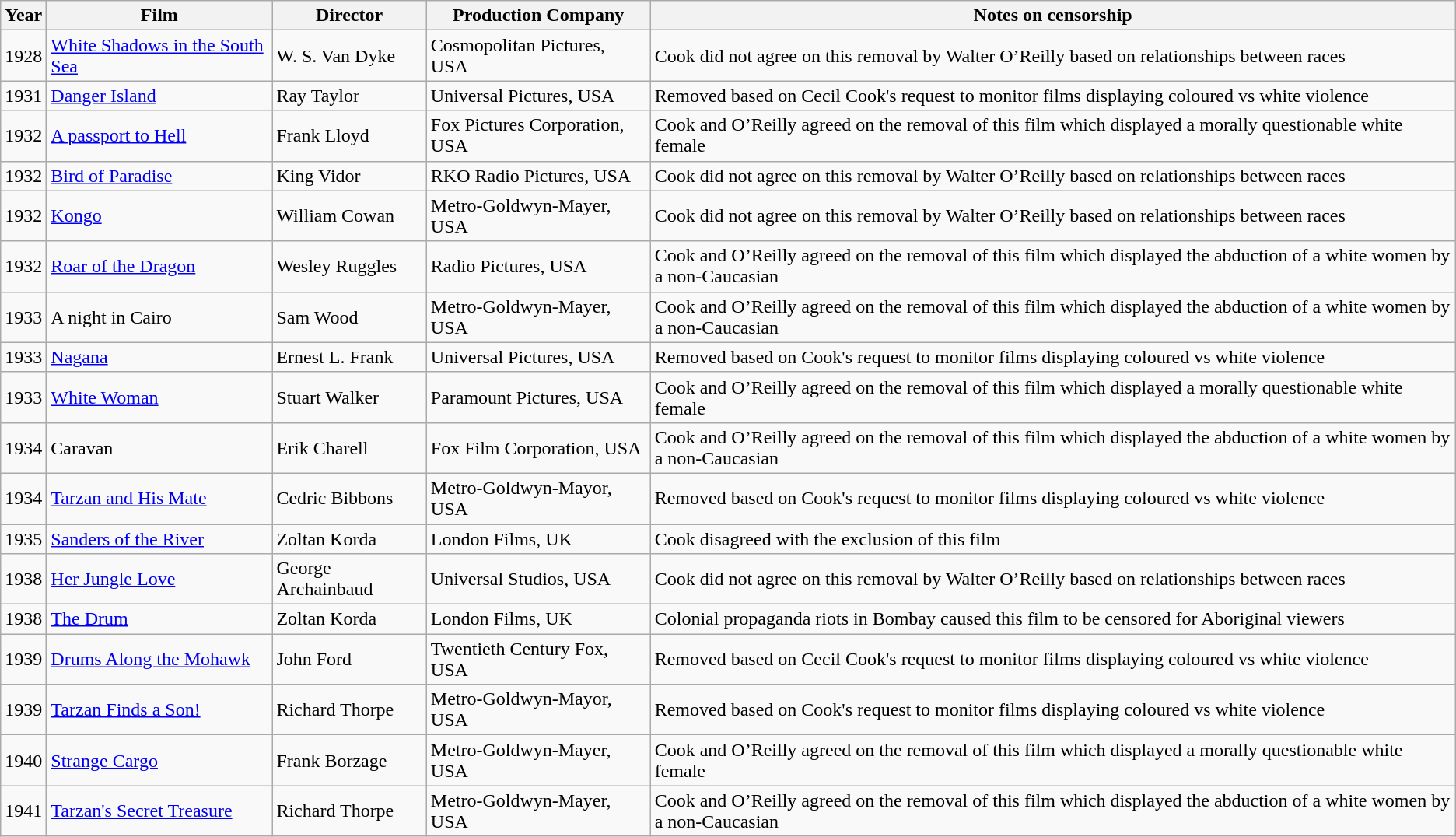<table class="wikitable">
<tr>
<th>Year</th>
<th>Film</th>
<th>Director</th>
<th>Production Company</th>
<th>Notes on censorship</th>
</tr>
<tr>
<td>1928</td>
<td><a href='#'>White Shadows in the South Sea</a></td>
<td>W. S. Van Dyke</td>
<td>Cosmopolitan Pictures, USA</td>
<td>Cook did not agree on this removal by Walter O’Reilly based on relationships between races</td>
</tr>
<tr>
<td>1931</td>
<td><a href='#'>Danger Island</a></td>
<td>Ray Taylor</td>
<td>Universal Pictures, USA</td>
<td>Removed based on Cecil Cook's request to monitor films displaying coloured vs white violence </td>
</tr>
<tr>
<td>1932</td>
<td><a href='#'>A passport to Hell</a></td>
<td>Frank Lloyd</td>
<td>Fox Pictures Corporation, USA</td>
<td>Cook and O’Reilly agreed on the removal of this film which displayed a morally questionable white female</td>
</tr>
<tr>
<td>1932</td>
<td><a href='#'>Bird of Paradise</a></td>
<td>King Vidor</td>
<td>RKO Radio Pictures, USA</td>
<td>Cook did not agree on this removal by Walter O’Reilly based on relationships between races</td>
</tr>
<tr>
<td>1932</td>
<td><a href='#'>Kongo</a></td>
<td>William Cowan</td>
<td>Metro-Goldwyn-Mayer, USA</td>
<td>Cook did not agree on this removal by Walter O’Reilly based on relationships between races</td>
</tr>
<tr>
<td>1932</td>
<td><a href='#'>Roar of the Dragon</a></td>
<td>Wesley Ruggles</td>
<td>Radio Pictures, USA</td>
<td>Cook and O’Reilly agreed on the removal of this film which displayed the abduction of a white women by a non-Caucasian </td>
</tr>
<tr>
<td>1933</td>
<td>A night in Cairo</td>
<td>Sam Wood</td>
<td>Metro-Goldwyn-Mayer, USA</td>
<td>Cook and O’Reilly agreed on the removal of this film which displayed the abduction of a white women by a non-Caucasian </td>
</tr>
<tr>
<td>1933</td>
<td><a href='#'>Nagana</a></td>
<td>Ernest L. Frank</td>
<td>Universal Pictures, USA</td>
<td>Removed based on Cook's request to monitor films displaying coloured vs white violence </td>
</tr>
<tr>
<td>1933</td>
<td><a href='#'>White Woman</a></td>
<td>Stuart Walker</td>
<td>Paramount Pictures, USA</td>
<td>Cook and O’Reilly agreed on the removal of this film which displayed a morally questionable white female</td>
</tr>
<tr>
<td>1934</td>
<td>Caravan</td>
<td>Erik Charell</td>
<td>Fox Film Corporation, USA</td>
<td>Cook and O’Reilly agreed on the removal of this film which displayed the abduction of a white women by a non-Caucasian </td>
</tr>
<tr>
<td>1934</td>
<td><a href='#'>Tarzan and His Mate</a></td>
<td>Cedric Bibbons</td>
<td>Metro-Goldwyn-Mayor, USA</td>
<td>Removed based on Cook's request to monitor films displaying coloured vs white violence </td>
</tr>
<tr>
<td>1935</td>
<td><a href='#'>Sanders of the River</a></td>
<td>Zoltan Korda</td>
<td>London Films, UK</td>
<td>Cook disagreed with the exclusion of this film</td>
</tr>
<tr>
<td>1938</td>
<td><a href='#'>Her Jungle Love</a></td>
<td>George Archainbaud</td>
<td>Universal Studios, USA</td>
<td>Cook did not agree on this removal by Walter O’Reilly based on relationships between races</td>
</tr>
<tr>
<td>1938</td>
<td><a href='#'>The Drum</a></td>
<td>Zoltan Korda</td>
<td>London Films, UK</td>
<td>Colonial propaganda riots in Bombay caused this film to be censored for Aboriginal viewers</td>
</tr>
<tr>
<td>1939</td>
<td><a href='#'>Drums Along the Mohawk</a></td>
<td>John Ford</td>
<td>Twentieth Century Fox, USA</td>
<td>Removed based on Cecil Cook's request to monitor films displaying coloured vs white violence </td>
</tr>
<tr>
<td>1939</td>
<td><a href='#'>Tarzan Finds a Son!</a></td>
<td>Richard Thorpe</td>
<td>Metro-Goldwyn-Mayor, USA</td>
<td>Removed based on Cook's request to monitor films displaying coloured vs white violence</td>
</tr>
<tr>
<td>1940</td>
<td><a href='#'>Strange Cargo</a></td>
<td>Frank Borzage</td>
<td>Metro-Goldwyn-Mayer, USA</td>
<td>Cook and O’Reilly agreed on the removal of this film which displayed a morally questionable white female</td>
</tr>
<tr>
<td>1941</td>
<td><a href='#'>Tarzan's Secret Treasure</a></td>
<td>Richard Thorpe</td>
<td>Metro-Goldwyn-Mayer, USA</td>
<td>Cook and O’Reilly agreed on the removal of this film which displayed the abduction of a white women by a non-Caucasian </td>
</tr>
</table>
